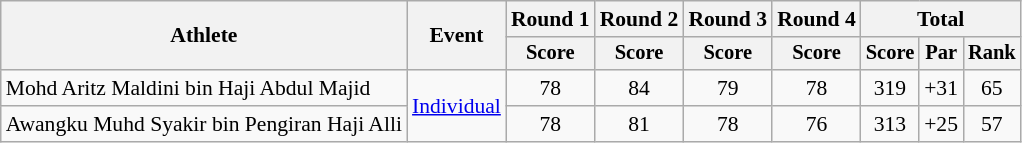<table class=wikitable style=font-size:90%;text-align:center>
<tr>
<th rowspan=2>Athlete</th>
<th rowspan=2>Event</th>
<th>Round 1</th>
<th>Round 2</th>
<th>Round 3</th>
<th>Round 4</th>
<th colspan=3>Total</th>
</tr>
<tr style="font-size:95%">
<th>Score</th>
<th>Score</th>
<th>Score</th>
<th>Score</th>
<th>Score</th>
<th>Par</th>
<th>Rank</th>
</tr>
<tr>
<td align=left>Mohd Aritz Maldini bin Haji Abdul Majid</td>
<td align=left rowspan=2><a href='#'>Individual</a></td>
<td>78</td>
<td>84</td>
<td>79</td>
<td>78</td>
<td>319</td>
<td>+31</td>
<td>65</td>
</tr>
<tr>
<td align=left>Awangku Muhd Syakir bin Pengiran Haji Alli</td>
<td>78</td>
<td>81</td>
<td>78</td>
<td>76</td>
<td>313</td>
<td>+25</td>
<td>57</td>
</tr>
</table>
